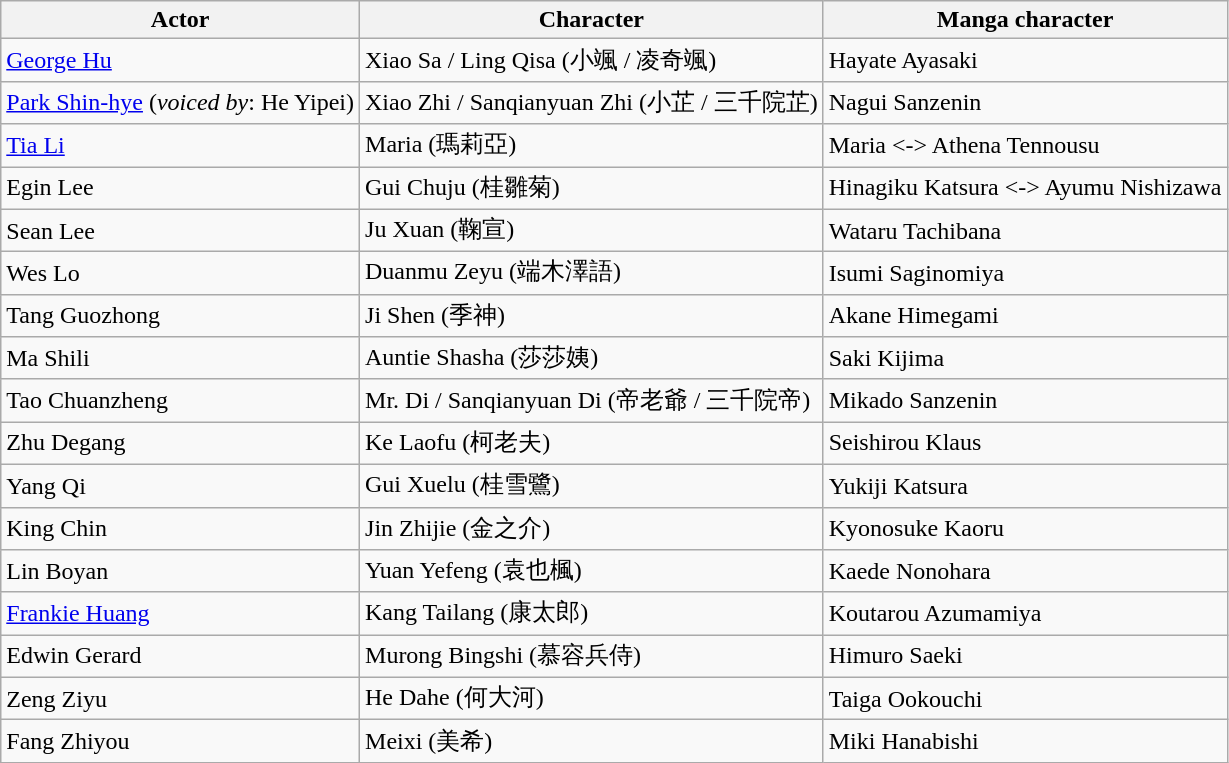<table class="wikitable sortable">
<tr>
<th>Actor</th>
<th>Character</th>
<th>Manga character</th>
</tr>
<tr>
<td><a href='#'>George Hu</a></td>
<td>Xiao Sa / Ling Qisa (小颯 / 凌奇颯)</td>
<td>Hayate Ayasaki</td>
</tr>
<tr>
<td><a href='#'>Park Shin-hye</a> (<em>voiced by</em>: He Yipei)</td>
<td>Xiao Zhi / Sanqianyuan Zhi (小芷 / 三千院芷)</td>
<td>Nagui Sanzenin</td>
</tr>
<tr>
<td><a href='#'>Tia Li</a></td>
<td>Maria (瑪莉亞)</td>
<td>Maria <-> Athena Tennousu</td>
</tr>
<tr>
<td>Egin Lee</td>
<td>Gui Chuju (桂雛菊)</td>
<td>Hinagiku Katsura <-> Ayumu Nishizawa</td>
</tr>
<tr>
<td>Sean Lee</td>
<td>Ju Xuan (鞠宣)</td>
<td>Wataru Tachibana</td>
</tr>
<tr>
<td>Wes Lo</td>
<td>Duanmu Zeyu (端木澤語)</td>
<td>Isumi Saginomiya</td>
</tr>
<tr>
<td>Tang Guozhong</td>
<td>Ji Shen (季神)</td>
<td>Akane Himegami</td>
</tr>
<tr>
<td>Ma Shili</td>
<td>Auntie Shasha (莎莎姨)</td>
<td>Saki Kijima</td>
</tr>
<tr>
<td>Tao Chuanzheng</td>
<td>Mr. Di / Sanqianyuan Di (帝老爺 / 三千院帝)</td>
<td>Mikado Sanzenin</td>
</tr>
<tr>
<td>Zhu Degang</td>
<td>Ke Laofu (柯老夫)</td>
<td>Seishirou Klaus</td>
</tr>
<tr>
<td>Yang Qi</td>
<td>Gui Xuelu (桂雪鷺)</td>
<td>Yukiji Katsura</td>
</tr>
<tr>
<td>King Chin</td>
<td>Jin Zhijie (金之介)</td>
<td>Kyonosuke Kaoru</td>
</tr>
<tr>
<td>Lin Boyan</td>
<td>Yuan Yefeng (袁也楓)</td>
<td>Kaede Nonohara</td>
</tr>
<tr>
<td><a href='#'>Frankie Huang</a></td>
<td>Kang Tailang (康太郎)</td>
<td>Koutarou Azumamiya</td>
</tr>
<tr>
<td>Edwin Gerard</td>
<td>Murong Bingshi (慕容兵侍)</td>
<td>Himuro Saeki</td>
</tr>
<tr>
<td>Zeng Ziyu</td>
<td>He Dahe (何大河)</td>
<td>Taiga Ookouchi</td>
</tr>
<tr>
<td>Fang Zhiyou</td>
<td>Meixi (美希)</td>
<td>Miki Hanabishi</td>
</tr>
</table>
